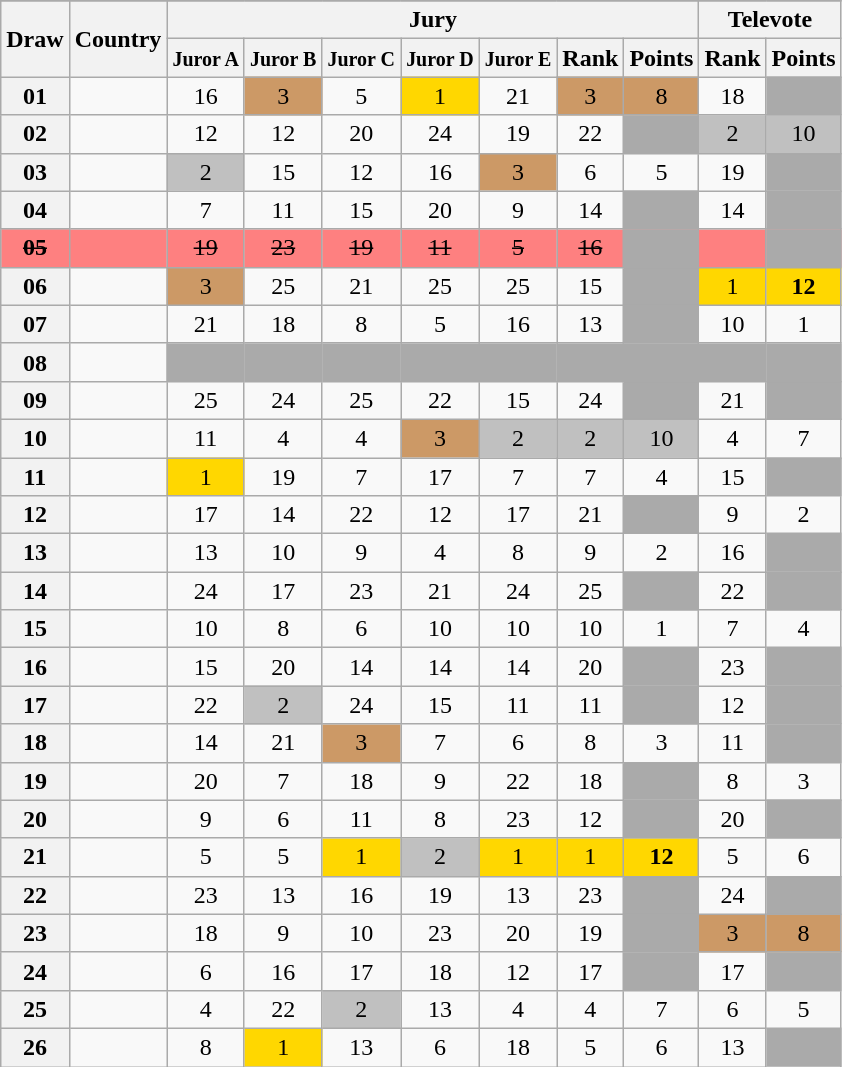<table class="sortable wikitable collapsible plainrowheaders" style="text-align:center;">
<tr>
</tr>
<tr>
<th scope="col" rowspan="2">Draw</th>
<th scope="col" rowspan="2">Country</th>
<th scope="col" colspan="7">Jury</th>
<th scope="col" colspan="2">Televote</th>
</tr>
<tr>
<th scope="col"><small>Juror A</small></th>
<th scope="col"><small>Juror B</small></th>
<th scope="col"><small>Juror C</small></th>
<th scope="col"><small>Juror D</small></th>
<th scope="col"><small>Juror E</small></th>
<th scope="col">Rank</th>
<th scope="col" class="unsortable">Points</th>
<th scope="col">Rank</th>
<th scope="col" class="unsortable">Points</th>
</tr>
<tr>
<th scope="row" style="text-align:center;">01</th>
<td style="text-align:left;"></td>
<td>16</td>
<td style="background:#CC9966;">3</td>
<td>5</td>
<td style="background:gold;">1</td>
<td>21</td>
<td style="background:#CC9966;">3</td>
<td style="background:#CC9966;">8</td>
<td>18</td>
<td style="background:#AAAAAA;"></td>
</tr>
<tr>
<th scope="row" style="text-align:center;">02</th>
<td style="text-align:left;"></td>
<td>12</td>
<td>12</td>
<td>20</td>
<td>24</td>
<td>19</td>
<td>22</td>
<td style="background:#AAAAAA;"></td>
<td style="background:silver;">2</td>
<td style="background:silver;">10</td>
</tr>
<tr>
<th scope="row" style="text-align:center;">03</th>
<td style="text-align:left;"></td>
<td style="background:silver;">2</td>
<td>15</td>
<td>12</td>
<td>16</td>
<td style="background:#CC9966;">3</td>
<td>6</td>
<td>5</td>
<td>19</td>
<td style="background:#AAAAAA;"></td>
</tr>
<tr>
<th scope="row" style="text-align:center;">04</th>
<td style="text-align:left;"></td>
<td>7</td>
<td>11</td>
<td>15</td>
<td>20</td>
<td>9</td>
<td>14</td>
<td style="background:#AAAAAA;"></td>
<td>14</td>
<td style="background:#AAAAAA;"></td>
</tr>
<tr style="background:#FE8080">
<th scope="row" style="text-align:center; background:#FE8080"><s>05</s></th>
<td style="text-align:left;"><s></s> </td>
<td><s>19</s></td>
<td><s>23</s></td>
<td><s>19</s></td>
<td><s>11</s></td>
<td><s>5</s></td>
<td><s>16</s></td>
<td style="background:#AAAAAA;"></td>
<td></td>
<td style="background:#AAAAAA;"></td>
</tr>
<tr>
<th scope="row" style="text-align:center;">06</th>
<td style="text-align:left;"></td>
<td style="background:#CC9966;">3</td>
<td>25</td>
<td>21</td>
<td>25</td>
<td>25</td>
<td>15</td>
<td style="background:#AAAAAA;"></td>
<td style="background:gold;">1</td>
<td style="background:gold;"><strong>12</strong></td>
</tr>
<tr>
<th scope="row" style="text-align:center;">07</th>
<td style="text-align:left;"></td>
<td>21</td>
<td>18</td>
<td>8</td>
<td>5</td>
<td>16</td>
<td>13</td>
<td style="background:#AAAAAA;"></td>
<td>10</td>
<td>1</td>
</tr>
<tr class="sortbottom">
<th scope="row" style="text-align:center;">08</th>
<td style="text-align:left;"></td>
<td style="background:#AAAAAA;"></td>
<td style="background:#AAAAAA;"></td>
<td style="background:#AAAAAA;"></td>
<td style="background:#AAAAAA;"></td>
<td style="background:#AAAAAA;"></td>
<td style="background:#AAAAAA;"></td>
<td style="background:#AAAAAA;"></td>
<td style="background:#AAAAAA;"></td>
<td style="background:#AAAAAA;"></td>
</tr>
<tr>
<th scope="row" style="text-align:center;">09</th>
<td style="text-align:left;"></td>
<td>25</td>
<td>24</td>
<td>25</td>
<td>22</td>
<td>15</td>
<td>24</td>
<td style="background:#AAAAAA;"></td>
<td>21</td>
<td style="background:#AAAAAA;"></td>
</tr>
<tr>
<th scope="row" style="text-align:center;">10</th>
<td style="text-align:left;"></td>
<td>11</td>
<td>4</td>
<td>4</td>
<td style="background:#CC9966;">3</td>
<td style="background:silver;">2</td>
<td style="background:silver;">2</td>
<td style="background:silver;">10</td>
<td>4</td>
<td>7</td>
</tr>
<tr>
<th scope="row" style="text-align:center;">11</th>
<td style="text-align:left;"></td>
<td style="background:gold;">1</td>
<td>19</td>
<td>7</td>
<td>17</td>
<td>7</td>
<td>7</td>
<td>4</td>
<td>15</td>
<td style="background:#AAAAAA;"></td>
</tr>
<tr>
<th scope="row" style="text-align:center;">12</th>
<td style="text-align:left;"></td>
<td>17</td>
<td>14</td>
<td>22</td>
<td>12</td>
<td>17</td>
<td>21</td>
<td style="background:#AAAAAA;"></td>
<td>9</td>
<td>2</td>
</tr>
<tr>
<th scope="row" style="text-align:center;">13</th>
<td style="text-align:left;"></td>
<td>13</td>
<td>10</td>
<td>9</td>
<td>4</td>
<td>8</td>
<td>9</td>
<td>2</td>
<td>16</td>
<td style="background:#AAAAAA;"></td>
</tr>
<tr>
<th scope="row" style="text-align:center;">14</th>
<td style="text-align:left;"></td>
<td>24</td>
<td>17</td>
<td>23</td>
<td>21</td>
<td>24</td>
<td>25</td>
<td style="background:#AAAAAA;"></td>
<td>22</td>
<td style="background:#AAAAAA;"></td>
</tr>
<tr>
<th scope="row" style="text-align:center;">15</th>
<td style="text-align:left;"></td>
<td>10</td>
<td>8</td>
<td>6</td>
<td>10</td>
<td>10</td>
<td>10</td>
<td>1</td>
<td>7</td>
<td>4</td>
</tr>
<tr>
<th scope="row" style="text-align:center;">16</th>
<td style="text-align:left;"></td>
<td>15</td>
<td>20</td>
<td>14</td>
<td>14</td>
<td>14</td>
<td>20</td>
<td style="background:#AAAAAA;"></td>
<td>23</td>
<td style="background:#AAAAAA;"></td>
</tr>
<tr>
<th scope="row" style="text-align:center;">17</th>
<td style="text-align:left;"></td>
<td>22</td>
<td style="background:silver;">2</td>
<td>24</td>
<td>15</td>
<td>11</td>
<td>11</td>
<td style="background:#AAAAAA;"></td>
<td>12</td>
<td style="background:#AAAAAA;"></td>
</tr>
<tr>
<th scope="row" style="text-align:center;">18</th>
<td style="text-align:left;"></td>
<td>14</td>
<td>21</td>
<td style="background:#CC9966;">3</td>
<td>7</td>
<td>6</td>
<td>8</td>
<td>3</td>
<td>11</td>
<td style="background:#AAAAAA;"></td>
</tr>
<tr>
<th scope="row" style="text-align:center;">19</th>
<td style="text-align:left;"></td>
<td>20</td>
<td>7</td>
<td>18</td>
<td>9</td>
<td>22</td>
<td>18</td>
<td style="background:#AAAAAA;"></td>
<td>8</td>
<td>3</td>
</tr>
<tr>
<th scope="row" style="text-align:center;">20</th>
<td style="text-align:left;"></td>
<td>9</td>
<td>6</td>
<td>11</td>
<td>8</td>
<td>23</td>
<td>12</td>
<td style="background:#AAAAAA;"></td>
<td>20</td>
<td style="background:#AAAAAA;"></td>
</tr>
<tr>
<th scope="row" style="text-align:center;">21</th>
<td style="text-align:left;"></td>
<td>5</td>
<td>5</td>
<td style="background:gold;">1</td>
<td style="background:silver;">2</td>
<td style="background:gold;">1</td>
<td style="background:gold;">1</td>
<td style="background:gold;"><strong>12</strong></td>
<td>5</td>
<td>6</td>
</tr>
<tr>
<th scope="row" style="text-align:center;">22</th>
<td style="text-align:left;"></td>
<td>23</td>
<td>13</td>
<td>16</td>
<td>19</td>
<td>13</td>
<td>23</td>
<td style="background:#AAAAAA;"></td>
<td>24</td>
<td style="background:#AAAAAA;"></td>
</tr>
<tr>
<th scope="row" style="text-align:center;">23</th>
<td style="text-align:left;"></td>
<td>18</td>
<td>9</td>
<td>10</td>
<td>23</td>
<td>20</td>
<td>19</td>
<td style="background:#AAAAAA;"></td>
<td style="background:#CC9966;">3</td>
<td style="background:#CC9966;">8</td>
</tr>
<tr>
<th scope="row" style="text-align:center;">24</th>
<td style="text-align:left;"></td>
<td>6</td>
<td>16</td>
<td>17</td>
<td>18</td>
<td>12</td>
<td>17</td>
<td style="background:#AAAAAA;"></td>
<td>17</td>
<td style="background:#AAAAAA;"></td>
</tr>
<tr>
<th scope="row" style="text-align:center;">25</th>
<td style="text-align:left;"></td>
<td>4</td>
<td>22</td>
<td style="background:silver;">2</td>
<td>13</td>
<td>4</td>
<td>4</td>
<td>7</td>
<td>6</td>
<td>5</td>
</tr>
<tr>
<th scope="row" style="text-align:center;">26</th>
<td style="text-align:left;"></td>
<td>8</td>
<td style="background:gold;">1</td>
<td>13</td>
<td>6</td>
<td>18</td>
<td>5</td>
<td>6</td>
<td>13</td>
<td style="background:#AAAAAA;"></td>
</tr>
</table>
